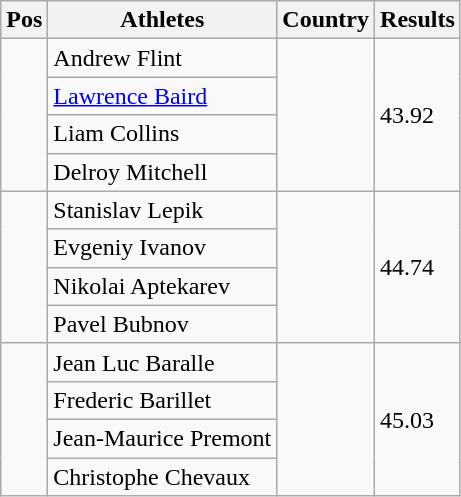<table class="wikitable">
<tr>
<th>Pos</th>
<th>Athletes</th>
<th>Country</th>
<th>Results</th>
</tr>
<tr>
<td rowspan="4"></td>
<td>Andrew Flint</td>
<td rowspan="4"></td>
<td rowspan="4">43.92</td>
</tr>
<tr>
<td><a href='#'>Lawrence Baird</a></td>
</tr>
<tr>
<td>Liam Collins</td>
</tr>
<tr>
<td>Delroy Mitchell</td>
</tr>
<tr>
<td rowspan="4"></td>
<td>Stanislav Lepik</td>
<td rowspan="4"></td>
<td rowspan="4">44.74</td>
</tr>
<tr>
<td>Evgeniy Ivanov</td>
</tr>
<tr>
<td>Nikolai Aptekarev</td>
</tr>
<tr>
<td>Pavel Bubnov</td>
</tr>
<tr>
<td rowspan="4"></td>
<td>Jean Luc Baralle</td>
<td rowspan="4"></td>
<td rowspan="4">45.03</td>
</tr>
<tr>
<td>Frederic Barillet</td>
</tr>
<tr>
<td>Jean-Maurice Premont</td>
</tr>
<tr>
<td>Christophe Chevaux</td>
</tr>
</table>
